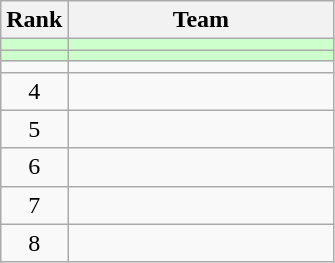<table class="wikitable">
<tr>
<th>Rank</th>
<th width=170>Team</th>
</tr>
<tr bgcolor=ccffcc>
<td align=center></td>
<td></td>
</tr>
<tr bgcolor=ccffcc>
<td align=center></td>
<td></td>
</tr>
<tr>
<td align=center></td>
<td></td>
</tr>
<tr>
<td align=center>4</td>
<td></td>
</tr>
<tr>
<td align=center>5</td>
<td></td>
</tr>
<tr>
<td align=center>6</td>
<td></td>
</tr>
<tr>
<td align=center>7</td>
<td></td>
</tr>
<tr>
<td align=center>8</td>
<td></td>
</tr>
</table>
